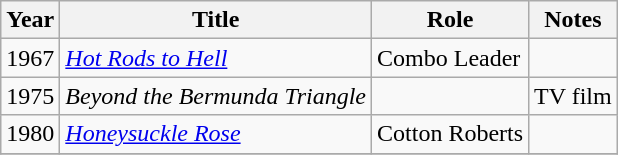<table class="wikitable">
<tr>
<th>Year</th>
<th>Title</th>
<th>Role</th>
<th>Notes</th>
</tr>
<tr>
<td>1967</td>
<td><em><a href='#'>Hot Rods to Hell</a></em></td>
<td>Combo Leader</td>
<td></td>
</tr>
<tr>
<td>1975</td>
<td><em>Beyond the Bermunda Triangle</em></td>
<td></td>
<td>TV film</td>
</tr>
<tr>
<td>1980</td>
<td><em><a href='#'>Honeysuckle Rose</a></em></td>
<td>Cotton Roberts</td>
<td></td>
</tr>
<tr>
</tr>
</table>
